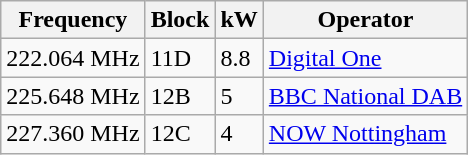<table class="wikitable sortable">
<tr>
<th>Frequency</th>
<th>Block</th>
<th>kW</th>
<th>Operator</th>
</tr>
<tr>
<td>222.064 MHz</td>
<td>11D</td>
<td>8.8</td>
<td><a href='#'>Digital One</a></td>
</tr>
<tr>
<td>225.648 MHz</td>
<td>12B</td>
<td>5</td>
<td><a href='#'>BBC National DAB</a></td>
</tr>
<tr>
<td>227.360 MHz</td>
<td>12C</td>
<td>4</td>
<td><a href='#'>NOW Nottingham</a></td>
</tr>
</table>
